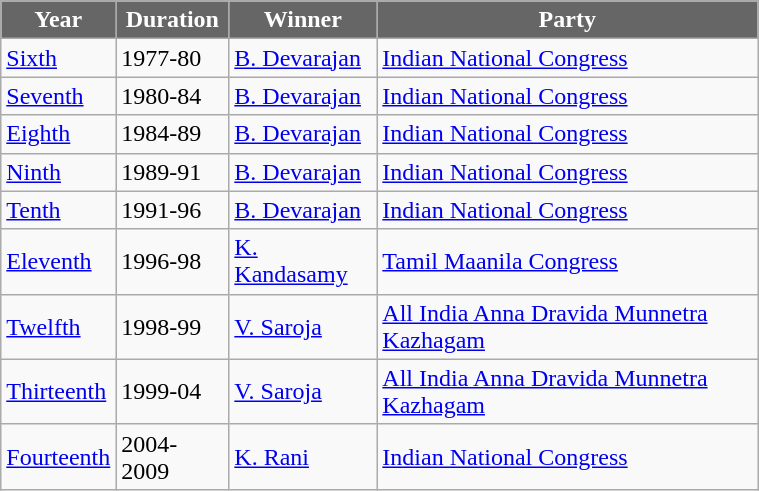<table class="wikitable sortable" width="40%">
<tr>
<th style="background-color:#666666; color:white">Year</th>
<th style="background-color:#666666; color:white">Duration</th>
<th style="background-color:#666666; color:white">Winner</th>
<th style="background-color:#666666; color:white">Party</th>
</tr>
<tr>
<td><a href='#'>Sixth</a></td>
<td>1977-80</td>
<td><a href='#'>B. Devarajan</a></td>
<td><a href='#'>Indian National Congress</a></td>
</tr>
<tr>
<td><a href='#'>Seventh</a></td>
<td>1980-84</td>
<td><a href='#'>B. Devarajan</a></td>
<td><a href='#'>Indian National Congress</a></td>
</tr>
<tr>
<td><a href='#'>Eighth</a></td>
<td>1984-89</td>
<td><a href='#'>B. Devarajan</a></td>
<td><a href='#'>Indian National Congress</a></td>
</tr>
<tr>
<td><a href='#'>Ninth</a></td>
<td>1989-91</td>
<td><a href='#'>B. Devarajan</a></td>
<td><a href='#'>Indian National Congress</a></td>
</tr>
<tr>
<td><a href='#'>Tenth</a></td>
<td>1991-96</td>
<td><a href='#'>B. Devarajan</a></td>
<td><a href='#'>Indian National Congress</a></td>
</tr>
<tr>
<td><a href='#'>Eleventh</a></td>
<td>1996-98</td>
<td><a href='#'>K. Kandasamy</a></td>
<td><a href='#'>Tamil Maanila Congress</a></td>
</tr>
<tr>
<td><a href='#'>Twelfth</a></td>
<td>1998-99</td>
<td><a href='#'>V. Saroja</a></td>
<td><a href='#'>All India Anna Dravida Munnetra Kazhagam</a></td>
</tr>
<tr>
<td><a href='#'>Thirteenth</a></td>
<td>1999-04</td>
<td><a href='#'>V. Saroja</a></td>
<td><a href='#'>All India Anna Dravida Munnetra Kazhagam</a></td>
</tr>
<tr>
<td><a href='#'>Fourteenth</a></td>
<td>2004-2009</td>
<td><a href='#'>K. Rani</a></td>
<td><a href='#'>Indian National Congress</a></td>
</tr>
</table>
